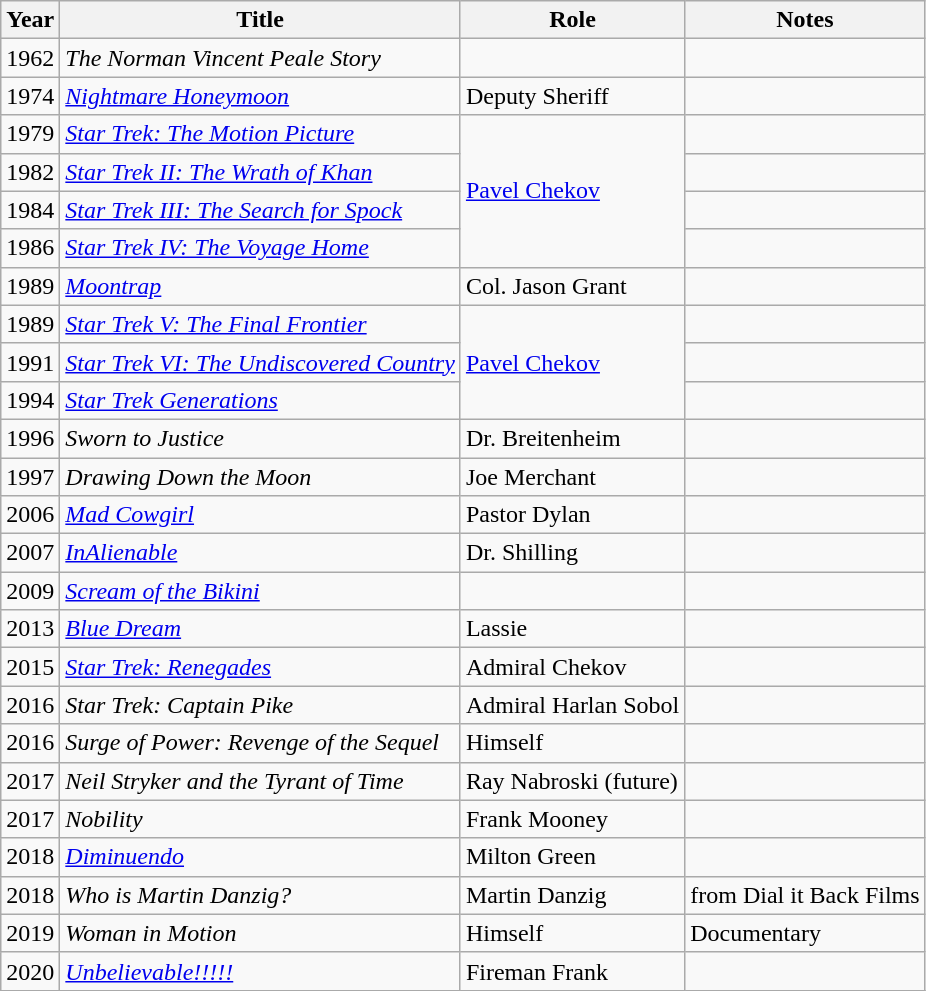<table class="wikitable sortable plainrowheaders" style="white-space:nowrap">
<tr>
<th>Year</th>
<th>Title</th>
<th>Role</th>
<th>Notes</th>
</tr>
<tr>
<td>1962</td>
<td><em>The Norman Vincent Peale Story</em></td>
<td></td>
<td></td>
</tr>
<tr>
<td>1974</td>
<td><em><a href='#'>Nightmare Honeymoon</a></em></td>
<td>Deputy Sheriff</td>
<td></td>
</tr>
<tr>
<td>1979</td>
<td><em><a href='#'>Star Trek: The Motion Picture</a></em></td>
<td rowspan=4><a href='#'>Pavel Chekov</a></td>
<td></td>
</tr>
<tr>
<td>1982</td>
<td><em><a href='#'>Star Trek II: The Wrath of Khan</a></em></td>
<td></td>
</tr>
<tr>
<td>1984</td>
<td><em><a href='#'>Star Trek III: The Search for Spock</a></em></td>
<td></td>
</tr>
<tr>
<td>1986</td>
<td><em><a href='#'>Star Trek IV: The Voyage Home</a></em></td>
<td></td>
</tr>
<tr>
<td>1989</td>
<td><em><a href='#'>Moontrap</a></em></td>
<td>Col. Jason Grant</td>
<td></td>
</tr>
<tr>
<td>1989</td>
<td><em><a href='#'>Star Trek V: The Final Frontier</a></em></td>
<td rowspan=3><a href='#'>Pavel Chekov</a></td>
<td></td>
</tr>
<tr>
<td>1991</td>
<td><em><a href='#'>Star Trek VI: The Undiscovered Country</a></em></td>
<td></td>
</tr>
<tr>
<td>1994</td>
<td><em><a href='#'>Star Trek Generations</a></em></td>
<td></td>
</tr>
<tr>
<td>1996</td>
<td><em>Sworn to Justice</em></td>
<td>Dr. Breitenheim</td>
<td></td>
</tr>
<tr>
<td>1997</td>
<td><em>Drawing Down the Moon</em></td>
<td>Joe Merchant</td>
<td></td>
</tr>
<tr>
<td>2006</td>
<td><em><a href='#'>Mad Cowgirl</a></em></td>
<td>Pastor Dylan</td>
<td></td>
</tr>
<tr>
<td>2007</td>
<td><em><a href='#'>InAlienable</a></em></td>
<td>Dr. Shilling</td>
<td></td>
</tr>
<tr>
<td>2009</td>
<td><em><a href='#'>Scream of the Bikini</a></em></td>
<td></td>
<td></td>
</tr>
<tr>
<td>2013</td>
<td><em><a href='#'>Blue Dream</a></em></td>
<td>Lassie</td>
<td></td>
</tr>
<tr>
<td>2015</td>
<td><em><a href='#'>Star Trek: Renegades</a></em></td>
<td>Admiral Chekov</td>
<td></td>
</tr>
<tr>
<td>2016</td>
<td><em>Star Trek: Captain Pike</em></td>
<td>Admiral Harlan Sobol</td>
<td></td>
</tr>
<tr>
<td>2016</td>
<td><em>Surge of Power: Revenge of the Sequel</em></td>
<td>Himself</td>
<td></td>
</tr>
<tr>
<td>2017</td>
<td><em>Neil Stryker and the Tyrant of Time</em></td>
<td>Ray Nabroski (future)</td>
<td></td>
</tr>
<tr>
<td>2017</td>
<td><em>Nobility</em></td>
<td>Frank Mooney</td>
<td></td>
</tr>
<tr>
<td>2018</td>
<td><em><a href='#'>Diminuendo</a></em></td>
<td>Milton Green</td>
<td></td>
</tr>
<tr>
<td>2018</td>
<td><em>Who is Martin Danzig?</em></td>
<td>Martin Danzig</td>
<td>from Dial it Back Films</td>
</tr>
<tr>
<td>2019</td>
<td><em>Woman in Motion</em></td>
<td>Himself</td>
<td>Documentary</td>
</tr>
<tr>
<td>2020</td>
<td><em><a href='#'>Unbelievable!!!!!</a></em></td>
<td>Fireman Frank</td>
<td></td>
</tr>
<tr>
</tr>
</table>
